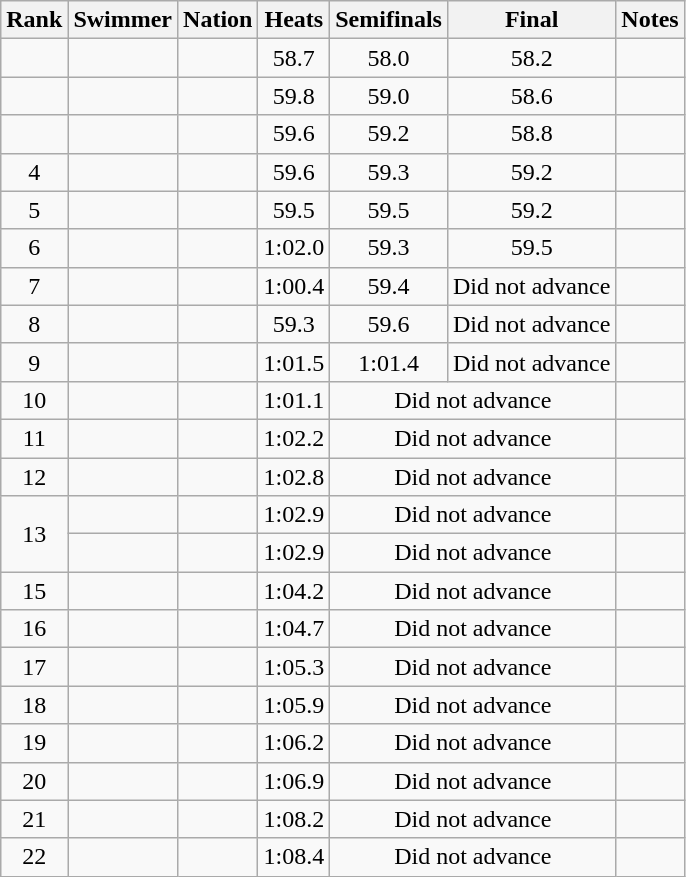<table class="wikitable sortable" style="text-align:center">
<tr>
<th>Rank</th>
<th>Swimmer</th>
<th>Nation</th>
<th>Heats</th>
<th>Semifinals</th>
<th>Final</th>
<th>Notes</th>
</tr>
<tr>
<td></td>
<td align=left></td>
<td align=left></td>
<td data-sort-value=0:58.7>58.7</td>
<td>58.0</td>
<td>58.2</td>
<td></td>
</tr>
<tr>
<td></td>
<td align=left></td>
<td align=left></td>
<td data-sort-value=0:59.8>59.8</td>
<td>59.0</td>
<td>58.6</td>
<td></td>
</tr>
<tr>
<td></td>
<td align=left></td>
<td align=left></td>
<td data-sort-value=0:59.6>59.6</td>
<td>59.2</td>
<td>58.8</td>
<td></td>
</tr>
<tr>
<td>4</td>
<td align=left></td>
<td align=left></td>
<td data-sort-value=0:59.6>59.6</td>
<td>59.3</td>
<td>59.2</td>
<td></td>
</tr>
<tr>
<td>5</td>
<td align=left></td>
<td align=left></td>
<td data-sort-value=0:59.5>59.5</td>
<td>59.5</td>
<td>59.2</td>
<td></td>
</tr>
<tr>
<td>6</td>
<td align=left></td>
<td align=left></td>
<td>1:02.0</td>
<td>59.3</td>
<td>59.5</td>
<td></td>
</tr>
<tr>
<td>7</td>
<td align=left></td>
<td align=left></td>
<td>1:00.4</td>
<td>59.4</td>
<td data-sort-value=99.9>Did not advance</td>
<td></td>
</tr>
<tr>
<td>8</td>
<td align=left></td>
<td align=left></td>
<td data-sort-value=0:59.3>59.3</td>
<td>59.6</td>
<td data-sort-value=99.9>Did not advance</td>
<td></td>
</tr>
<tr>
<td>9</td>
<td align=left></td>
<td align=left></td>
<td>1:01.5</td>
<td data-sort-value=61.4>1:01.4</td>
<td data-sort-value=99.9>Did not advance</td>
<td></td>
</tr>
<tr>
<td>10</td>
<td align=left></td>
<td align=left></td>
<td>1:01.1</td>
<td colspan=2 data-sort-value=99.9>Did not advance</td>
<td></td>
</tr>
<tr>
<td>11</td>
<td align=left></td>
<td align=left></td>
<td>1:02.2</td>
<td colspan=2 data-sort-value=99.9>Did not advance</td>
<td></td>
</tr>
<tr>
<td>12</td>
<td align=left></td>
<td align=left></td>
<td>1:02.8</td>
<td colspan=2 data-sort-value=99.9>Did not advance</td>
<td></td>
</tr>
<tr>
<td rowspan=2>13</td>
<td align=left></td>
<td align=left></td>
<td>1:02.9</td>
<td colspan=2 data-sort-value=99.9>Did not advance</td>
<td></td>
</tr>
<tr>
<td align=left></td>
<td align=left></td>
<td>1:02.9</td>
<td colspan=2 data-sort-value=99.9>Did not advance</td>
<td></td>
</tr>
<tr>
<td>15</td>
<td align=left></td>
<td align=left></td>
<td>1:04.2</td>
<td colspan=2 data-sort-value=99.9>Did not advance</td>
<td></td>
</tr>
<tr>
<td>16</td>
<td align=left></td>
<td align=left></td>
<td>1:04.7</td>
<td colspan=2 data-sort-value=99.9>Did not advance</td>
<td></td>
</tr>
<tr>
<td>17</td>
<td align=left></td>
<td align=left></td>
<td>1:05.3</td>
<td colspan=2 data-sort-value=99.9>Did not advance</td>
<td></td>
</tr>
<tr>
<td>18</td>
<td align=left></td>
<td align=left></td>
<td>1:05.9</td>
<td colspan=2 data-sort-value=99.9>Did not advance</td>
<td></td>
</tr>
<tr>
<td>19</td>
<td align=left></td>
<td align=left></td>
<td>1:06.2</td>
<td colspan=2 data-sort-value=99.9>Did not advance</td>
<td></td>
</tr>
<tr>
<td>20</td>
<td align=left></td>
<td align=left></td>
<td>1:06.9</td>
<td colspan=2 data-sort-value=99.9>Did not advance</td>
<td></td>
</tr>
<tr>
<td>21</td>
<td align=left></td>
<td align=left></td>
<td>1:08.2</td>
<td colspan=2 data-sort-value=99.9>Did not advance</td>
<td></td>
</tr>
<tr>
<td>22</td>
<td align=left></td>
<td align=left></td>
<td>1:08.4</td>
<td colspan=2 data-sort-value=99.9>Did not advance</td>
<td></td>
</tr>
</table>
